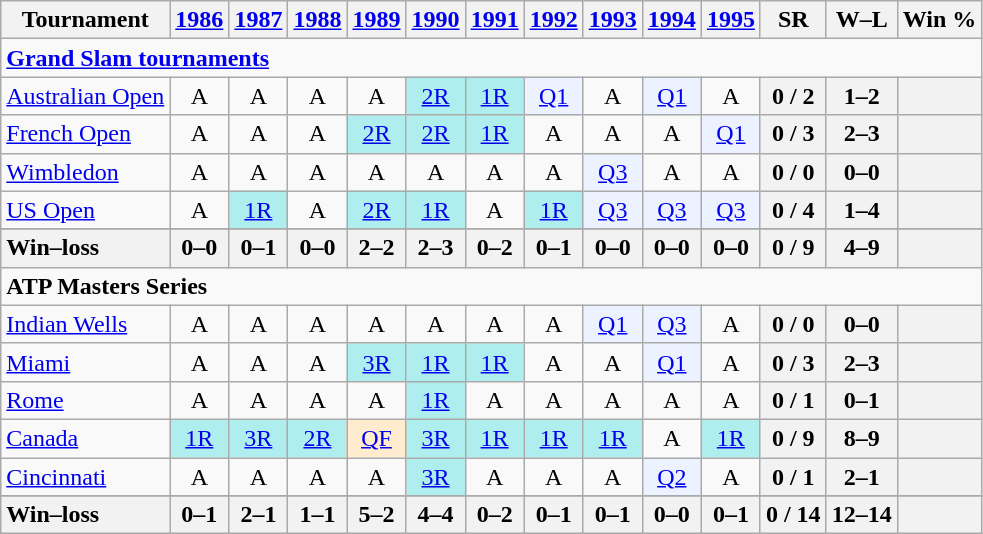<table class=wikitable style=text-align:center>
<tr>
<th>Tournament</th>
<th><a href='#'>1986</a></th>
<th><a href='#'>1987</a></th>
<th><a href='#'>1988</a></th>
<th><a href='#'>1989</a></th>
<th><a href='#'>1990</a></th>
<th><a href='#'>1991</a></th>
<th><a href='#'>1992</a></th>
<th><a href='#'>1993</a></th>
<th><a href='#'>1994</a></th>
<th><a href='#'>1995</a></th>
<th>SR</th>
<th>W–L</th>
<th>Win %</th>
</tr>
<tr>
<td colspan=25 style=text-align:left><a href='#'><strong>Grand Slam tournaments</strong></a></td>
</tr>
<tr>
<td align=left><a href='#'>Australian Open</a></td>
<td>A</td>
<td>A</td>
<td>A</td>
<td>A</td>
<td style=background:#afeeee><a href='#'>2R</a></td>
<td style=background:#afeeee><a href='#'>1R</a></td>
<td style=background:#ecf2ff><a href='#'>Q1</a></td>
<td>A</td>
<td style=background:#ecf2ff><a href='#'>Q1</a></td>
<td>A</td>
<th>0 / 2</th>
<th>1–2</th>
<th></th>
</tr>
<tr>
<td align=left><a href='#'>French Open</a></td>
<td>A</td>
<td>A</td>
<td>A</td>
<td style=background:#afeeee><a href='#'>2R</a></td>
<td style=background:#afeeee><a href='#'>2R</a></td>
<td style=background:#afeeee><a href='#'>1R</a></td>
<td>A</td>
<td>A</td>
<td>A</td>
<td style=background:#ecf2ff><a href='#'>Q1</a></td>
<th>0 / 3</th>
<th>2–3</th>
<th></th>
</tr>
<tr>
<td align=left><a href='#'>Wimbledon</a></td>
<td>A</td>
<td>A</td>
<td>A</td>
<td>A</td>
<td>A</td>
<td>A</td>
<td>A</td>
<td style=background:#ecf2ff><a href='#'>Q3</a></td>
<td>A</td>
<td>A</td>
<th>0 / 0</th>
<th>0–0</th>
<th></th>
</tr>
<tr>
<td align=left><a href='#'>US Open</a></td>
<td>A</td>
<td style=background:#afeeee><a href='#'>1R</a></td>
<td>A</td>
<td style=background:#afeeee><a href='#'>2R</a></td>
<td style=background:#afeeee><a href='#'>1R</a></td>
<td>A</td>
<td style=background:#afeeee><a href='#'>1R</a></td>
<td style=background:#ecf2ff><a href='#'>Q3</a></td>
<td style=background:#ecf2ff><a href='#'>Q3</a></td>
<td style=background:#ecf2ff><a href='#'>Q3</a></td>
<th>0 / 4</th>
<th>1–4</th>
<th></th>
</tr>
<tr>
</tr>
<tr style=font-weight:bold;background:#efefef>
<th style=text-align:left>Win–loss</th>
<th>0–0</th>
<th>0–1</th>
<th>0–0</th>
<th>2–2</th>
<th>2–3</th>
<th>0–2</th>
<th>0–1</th>
<th>0–0</th>
<th>0–0</th>
<th>0–0</th>
<th>0 / 9</th>
<th>4–9</th>
<th></th>
</tr>
<tr>
<td colspan=23 align=left><strong>ATP Masters Series</strong></td>
</tr>
<tr>
<td align=left><a href='#'>Indian Wells</a></td>
<td>A</td>
<td>A</td>
<td>A</td>
<td>A</td>
<td>A</td>
<td>A</td>
<td>A</td>
<td bgcolor=ecf2ff><a href='#'>Q1</a></td>
<td bgcolor=ecf2ff><a href='#'>Q3</a></td>
<td>A</td>
<th>0 / 0</th>
<th>0–0</th>
<th></th>
</tr>
<tr>
<td align=left><a href='#'>Miami</a></td>
<td>A</td>
<td>A</td>
<td>A</td>
<td bgcolor=afeeee><a href='#'>3R</a></td>
<td bgcolor=afeeee><a href='#'>1R</a></td>
<td bgcolor=afeeee><a href='#'>1R</a></td>
<td>A</td>
<td>A</td>
<td bgcolor=ecf2ff><a href='#'>Q1</a></td>
<td>A</td>
<th>0 / 3</th>
<th>2–3</th>
<th></th>
</tr>
<tr>
<td align=left><a href='#'>Rome</a></td>
<td>A</td>
<td>A</td>
<td>A</td>
<td>A</td>
<td bgcolor=afeeee><a href='#'>1R</a></td>
<td>A</td>
<td>A</td>
<td>A</td>
<td>A</td>
<td>A</td>
<th>0 / 1</th>
<th>0–1</th>
<th></th>
</tr>
<tr>
<td align=left><a href='#'>Canada</a></td>
<td bgcolor=afeeee><a href='#'>1R</a></td>
<td bgcolor=afeeee><a href='#'>3R</a></td>
<td bgcolor=afeeee><a href='#'>2R</a></td>
<td bgcolor=ffebcd><a href='#'>QF</a></td>
<td bgcolor=afeeee><a href='#'>3R</a></td>
<td bgcolor=afeeee><a href='#'>1R</a></td>
<td bgcolor=afeeee><a href='#'>1R</a></td>
<td bgcolor=afeeee><a href='#'>1R</a></td>
<td>A</td>
<td bgcolor=afeeee><a href='#'>1R</a></td>
<th>0 / 9</th>
<th>8–9</th>
<th></th>
</tr>
<tr>
<td align=left><a href='#'>Cincinnati</a></td>
<td>A</td>
<td>A</td>
<td>A</td>
<td>A</td>
<td bgcolor=afeeee><a href='#'>3R</a></td>
<td>A</td>
<td>A</td>
<td>A</td>
<td bgcolor=ecf2ff><a href='#'>Q2</a></td>
<td>A</td>
<th>0 / 1</th>
<th>2–1</th>
<th></th>
</tr>
<tr>
</tr>
<tr style=font-weight:bold;background:#efefef>
<th style=text-align:left>Win–loss</th>
<th>0–1</th>
<th>2–1</th>
<th>1–1</th>
<th>5–2</th>
<th>4–4</th>
<th>0–2</th>
<th>0–1</th>
<th>0–1</th>
<th>0–0</th>
<th>0–1</th>
<th>0 / 14</th>
<th>12–14</th>
<th></th>
</tr>
</table>
